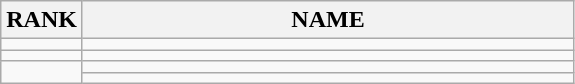<table class="wikitable">
<tr>
<th>RANK</th>
<th style="width: 20em">NAME</th>
</tr>
<tr>
<td align="center"></td>
<td></td>
</tr>
<tr>
<td align="center"></td>
<td></td>
</tr>
<tr>
<td rowspan=2 align="center"></td>
<td></td>
</tr>
<tr>
<td></td>
</tr>
</table>
